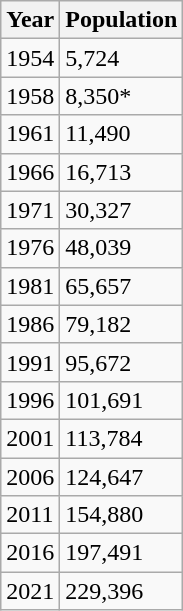<table class="wikitable">
<tr>
<th>Year</th>
<th>Population</th>
</tr>
<tr>
<td>1954</td>
<td>5,724</td>
</tr>
<tr>
<td>1958</td>
<td>8,350*</td>
</tr>
<tr>
<td>1961</td>
<td>11,490</td>
</tr>
<tr>
<td>1966</td>
<td>16,713</td>
</tr>
<tr>
<td>1971</td>
<td>30,327</td>
</tr>
<tr>
<td>1976</td>
<td>48,039</td>
</tr>
<tr>
<td>1981</td>
<td>65,657</td>
</tr>
<tr>
<td>1986</td>
<td>79,182</td>
</tr>
<tr>
<td>1991</td>
<td>95,672</td>
</tr>
<tr>
<td>1996</td>
<td>101,691</td>
</tr>
<tr>
<td>2001</td>
<td>113,784</td>
</tr>
<tr>
<td>2006</td>
<td>124,647</td>
</tr>
<tr>
<td>2011</td>
<td>154,880</td>
</tr>
<tr>
<td>2016</td>
<td>197,491</td>
</tr>
<tr>
<td>2021</td>
<td>229,396</td>
</tr>
</table>
